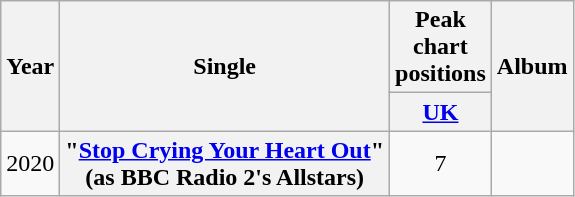<table class="wikitable plainrowheaders" style="text-align:center;">
<tr>
<th rowspan="2">Year</th>
<th rowspan="2">Single</th>
<th colspan="1">Peak chart positions</th>
<th rowspan="2">Album</th>
</tr>
<tr>
<th width="20"><a href='#'>UK</a><br></th>
</tr>
<tr>
<td>2020</td>
<th scope="row">"<a href='#'>Stop Crying Your Heart Out</a>"<br><span>(as BBC Radio 2's Allstars)</span></th>
<td>7</td>
<td></td>
</tr>
</table>
